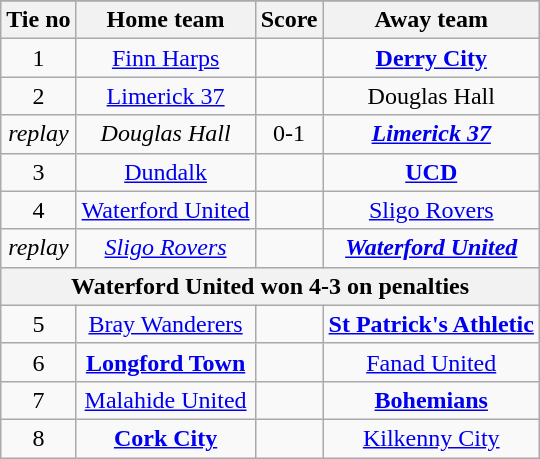<table class="wikitable" style="text-align: center">
<tr>
</tr>
<tr>
<th>Tie no</th>
<th>Home team</th>
<th>Score</th>
<th>Away team</th>
</tr>
<tr>
<td>1</td>
<td><a href='#'>Finn Harps</a></td>
<td></td>
<td><strong><a href='#'>Derry City</a></strong></td>
</tr>
<tr>
<td>2</td>
<td><a href='#'>Limerick 37</a></td>
<td></td>
<td>Douglas Hall</td>
</tr>
<tr>
<td><em>replay</em></td>
<td><em>Douglas Hall</em></td>
<td>0-1</td>
<td><strong><em><a href='#'>Limerick 37</a></em></strong></td>
</tr>
<tr>
<td>3</td>
<td><a href='#'>Dundalk</a></td>
<td></td>
<td><strong><a href='#'>UCD</a></strong></td>
</tr>
<tr>
<td>4</td>
<td><a href='#'>Waterford United</a></td>
<td></td>
<td><a href='#'>Sligo Rovers</a></td>
</tr>
<tr>
<td><em>replay</em></td>
<td><em><a href='#'>Sligo Rovers</a></em></td>
<td></td>
<td><strong><em><a href='#'>Waterford United</a></em></strong></td>
</tr>
<tr>
<th colspan=4>Waterford United won 4-3 on penalties</th>
</tr>
<tr>
<td>5</td>
<td><a href='#'>Bray Wanderers</a></td>
<td></td>
<td><strong><a href='#'>St Patrick's Athletic</a></strong></td>
</tr>
<tr>
<td>6</td>
<td><strong><a href='#'>Longford Town</a></strong></td>
<td></td>
<td><a href='#'>Fanad United</a></td>
</tr>
<tr>
<td>7</td>
<td><a href='#'>Malahide United</a></td>
<td></td>
<td><strong><a href='#'>Bohemians</a></strong></td>
</tr>
<tr>
<td>8</td>
<td><strong><a href='#'>Cork City</a></strong></td>
<td></td>
<td><a href='#'>Kilkenny City</a></td>
</tr>
</table>
